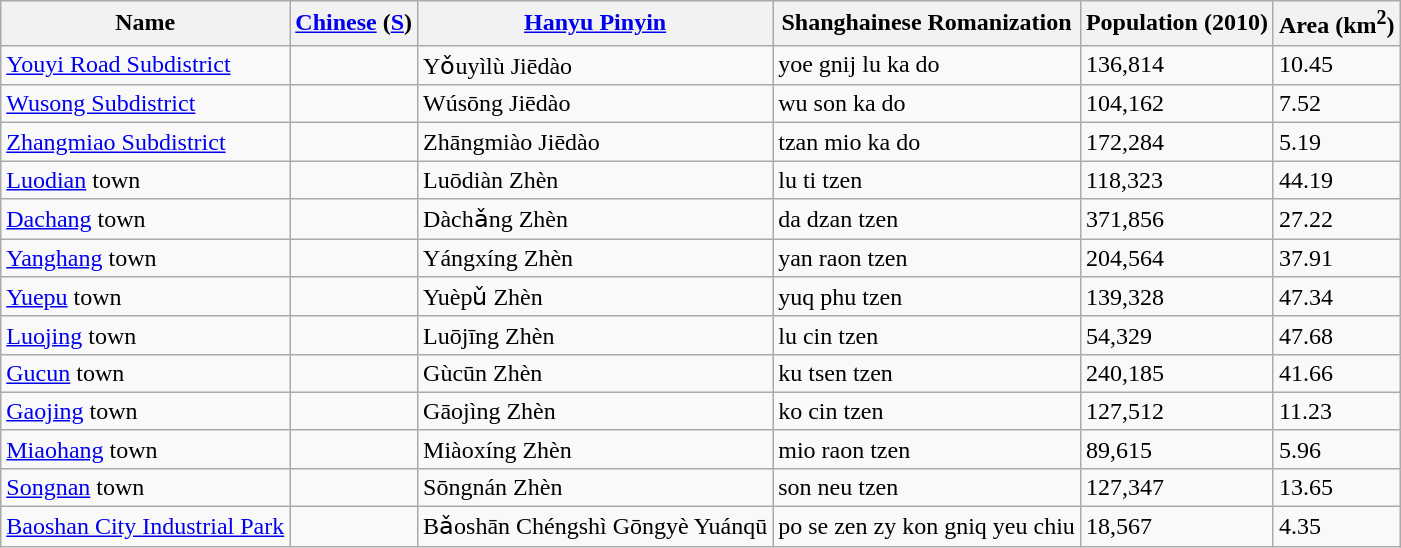<table class="wikitable">
<tr>
<th>Name</th>
<th><a href='#'>Chinese</a> (<a href='#'>S</a>)</th>
<th><a href='#'>Hanyu Pinyin</a></th>
<th>Shanghainese Romanization</th>
<th>Population (2010)</th>
<th>Area (km<sup>2</sup>)</th>
</tr>
<tr>
<td><a href='#'>Youyi Road Subdistrict</a></td>
<td></td>
<td>Yǒuyìlù Jiēdào</td>
<td>yoe gnij lu ka do</td>
<td>136,814</td>
<td>10.45</td>
</tr>
<tr>
<td><a href='#'>Wusong Subdistrict</a></td>
<td></td>
<td>Wúsōng Jiēdào</td>
<td>wu son ka do</td>
<td>104,162</td>
<td>7.52</td>
</tr>
<tr>
<td><a href='#'>Zhangmiao Subdistrict</a></td>
<td></td>
<td>Zhāngmiào Jiēdào</td>
<td>tzan mio ka do</td>
<td>172,284</td>
<td>5.19</td>
</tr>
<tr>
<td><a href='#'>Luodian</a> town</td>
<td></td>
<td>Luōdiàn Zhèn</td>
<td>lu ti tzen</td>
<td>118,323</td>
<td>44.19</td>
</tr>
<tr>
<td><a href='#'>Dachang</a> town</td>
<td></td>
<td>Dàchǎng Zhèn</td>
<td>da dzan tzen</td>
<td>371,856</td>
<td>27.22</td>
</tr>
<tr>
<td><a href='#'>Yanghang</a> town</td>
<td></td>
<td>Yángxíng Zhèn</td>
<td>yan raon tzen</td>
<td>204,564</td>
<td>37.91</td>
</tr>
<tr>
<td><a href='#'>Yuepu</a> town</td>
<td></td>
<td>Yuèpǔ Zhèn</td>
<td>yuq phu tzen</td>
<td>139,328</td>
<td>47.34</td>
</tr>
<tr>
<td><a href='#'>Luojing</a> town</td>
<td></td>
<td>Luōjīng Zhèn</td>
<td>lu cin tzen</td>
<td>54,329</td>
<td>47.68</td>
</tr>
<tr>
<td><a href='#'>Gucun</a> town</td>
<td></td>
<td>Gùcūn Zhèn</td>
<td>ku tsen tzen</td>
<td>240,185</td>
<td>41.66</td>
</tr>
<tr>
<td><a href='#'>Gaojing</a> town</td>
<td></td>
<td>Gāojìng Zhèn</td>
<td>ko cin tzen</td>
<td>127,512</td>
<td>11.23</td>
</tr>
<tr>
<td><a href='#'>Miaohang</a> town</td>
<td></td>
<td>Miàoxíng Zhèn</td>
<td>mio raon tzen</td>
<td>89,615</td>
<td>5.96</td>
</tr>
<tr>
<td><a href='#'>Songnan</a> town</td>
<td></td>
<td>Sōngnán Zhèn</td>
<td>son neu tzen</td>
<td>127,347</td>
<td>13.65</td>
</tr>
<tr>
<td><a href='#'>Baoshan City Industrial Park</a></td>
<td></td>
<td>Bǎoshān Chéngshì Gōngyè Yuánqū</td>
<td>po se zen zy kon gniq yeu chiu</td>
<td>18,567</td>
<td>4.35</td>
</tr>
</table>
